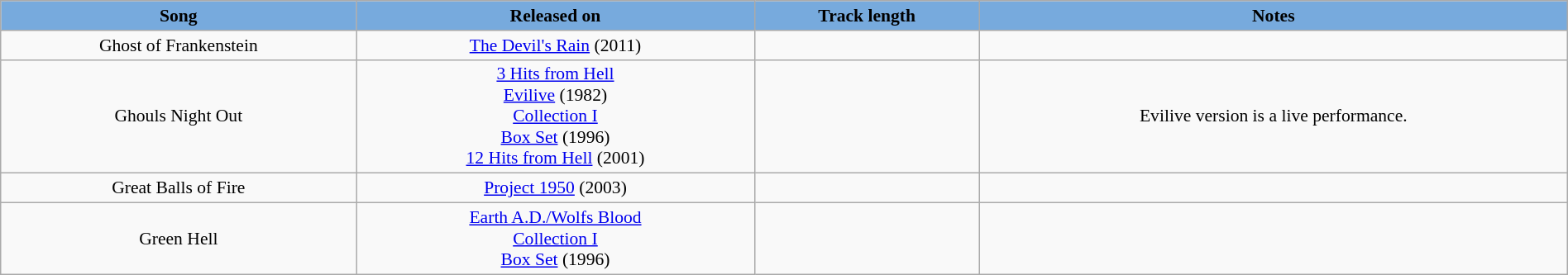<table class="wikitable" style="margin:0.5em auto; clear:both; font-size:.9em; text-align:center; width:100%">
<tr>
<th style="background: #7ad;">Song</th>
<th style="background: #7ad;">Released on</th>
<th style="background: #7ad;">Track length</th>
<th style="background: #7ad;">Notes</th>
</tr>
<tr>
<td>Ghost of Frankenstein</td>
<td><a href='#'>The Devil's Rain</a> (2011)</td>
<td></td>
<td></td>
</tr>
<tr>
<td>Ghouls Night Out</td>
<td><a href='#'>3 Hits from Hell</a><br><a href='#'>Evilive</a> (1982)<br><a href='#'>Collection I</a><br><a href='#'>Box Set</a> (1996)<br><a href='#'>12 Hits from Hell</a> (2001)</td>
<td></td>
<td>Evilive version is a live performance.</td>
</tr>
<tr>
<td>Great Balls of Fire</td>
<td><a href='#'>Project 1950</a> (2003)</td>
<td></td>
<td></td>
</tr>
<tr>
<td>Green Hell</td>
<td><a href='#'>Earth A.D./Wolfs Blood</a><br><a href='#'>Collection I</a><br><a href='#'>Box Set</a> (1996)</td>
<td></td>
<td></td>
</tr>
</table>
